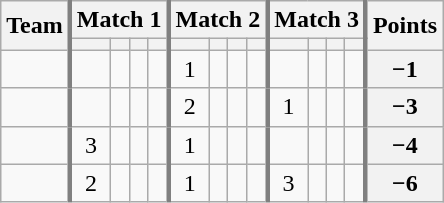<table class="wikitable sortable" style="text-align:center;">
<tr>
<th rowspan=2>Team</th>
<th colspan=4 style="border-left:3px solid gray">Match 1</th>
<th colspan=4 style="border-left:3px solid gray">Match 2</th>
<th colspan=4 style="border-left:3px solid gray">Match 3</th>
<th rowspan=2 style="border-left:3px solid gray">Points</th>
</tr>
<tr>
<th style="border-left:3px solid gray"></th>
<th></th>
<th></th>
<th></th>
<th style="border-left:3px solid gray"></th>
<th></th>
<th></th>
<th></th>
<th style="border-left:3px solid gray"></th>
<th></th>
<th></th>
<th></th>
</tr>
<tr>
<td align=left></td>
<td style="border-left:3px solid gray"></td>
<td></td>
<td></td>
<td></td>
<td style="border-left:3px solid gray">1</td>
<td></td>
<td></td>
<td></td>
<td style="border-left:3px solid gray"></td>
<td></td>
<td></td>
<td></td>
<th style="border-left:3px solid gray">−1</th>
</tr>
<tr>
<td align=left></td>
<td style="border-left:3px solid gray"></td>
<td></td>
<td></td>
<td></td>
<td style="border-left:3px solid gray">2</td>
<td></td>
<td></td>
<td></td>
<td style="border-left:3px solid gray">1</td>
<td></td>
<td></td>
<td></td>
<th style="border-left:3px solid gray">−3</th>
</tr>
<tr>
<td align=left></td>
<td style="border-left:3px solid gray">3</td>
<td></td>
<td></td>
<td></td>
<td style="border-left:3px solid gray">1</td>
<td></td>
<td></td>
<td></td>
<td style="border-left:3px solid gray"></td>
<td></td>
<td></td>
<td></td>
<th style="border-left:3px solid gray">−4</th>
</tr>
<tr>
<td align=left></td>
<td style="border-left:3px solid gray">2</td>
<td></td>
<td></td>
<td></td>
<td style="border-left:3px solid gray">1</td>
<td></td>
<td></td>
<td></td>
<td style="border-left:3px solid gray">3</td>
<td></td>
<td></td>
<td></td>
<th style="border-left:3px solid gray">−6</th>
</tr>
</table>
